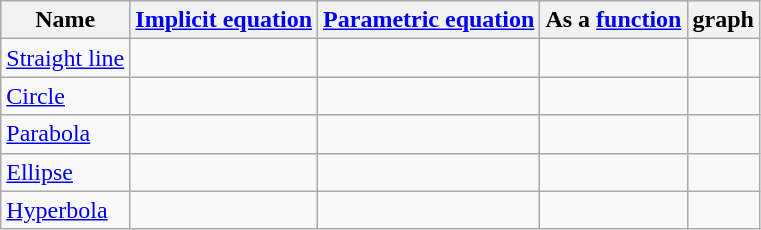<table class="wikitable">
<tr>
<th>Name</th>
<th><a href='#'>Implicit equation</a></th>
<th><a href='#'>Parametric equation</a></th>
<th>As a <a href='#'>function</a></th>
<th>graph</th>
</tr>
<tr>
<td><a href='#'>Straight line</a></td>
<td></td>
<td></td>
<td></td>
<td></td>
</tr>
<tr>
<td><a href='#'>Circle</a></td>
<td></td>
<td></td>
<td></td>
<td></td>
</tr>
<tr>
<td><a href='#'>Parabola</a></td>
<td></td>
<td></td>
<td></td>
<td></td>
</tr>
<tr>
<td><a href='#'>Ellipse</a></td>
<td></td>
<td></td>
<td></td>
<td></td>
</tr>
<tr>
<td><a href='#'>Hyperbola</a></td>
<td></td>
<td></td>
<td></td>
<td></td>
</tr>
</table>
